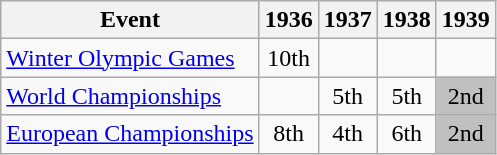<table class="wikitable">
<tr>
<th>Event</th>
<th>1936</th>
<th>1937</th>
<th>1938</th>
<th>1939</th>
</tr>
<tr>
<td><a href='#'>Winter Olympic Games</a></td>
<td align="center">10th</td>
<td></td>
<td></td>
<td></td>
</tr>
<tr>
<td><a href='#'>World Championships</a></td>
<td></td>
<td align="center">5th</td>
<td align="center">5th</td>
<td align="center" bgcolor="silver">2nd</td>
</tr>
<tr>
<td><a href='#'>European Championships</a></td>
<td align="center">8th</td>
<td align="center">4th</td>
<td align="center">6th</td>
<td align="center" bgcolor="silver">2nd</td>
</tr>
</table>
